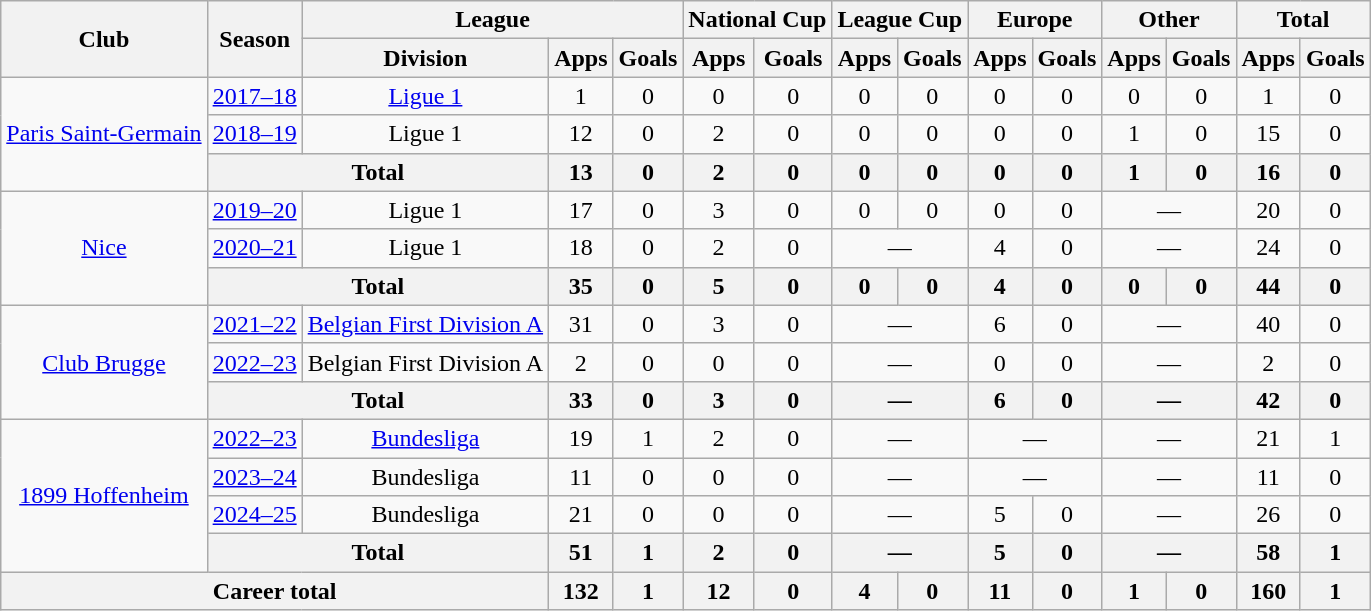<table class="wikitable" style="text-align: center;">
<tr>
<th rowspan="2">Club</th>
<th rowspan="2">Season</th>
<th colspan="3">League</th>
<th colspan="2">National Cup</th>
<th colspan="2">League Cup</th>
<th colspan="2">Europe</th>
<th colspan="2">Other</th>
<th colspan="2">Total</th>
</tr>
<tr>
<th>Division</th>
<th>Apps</th>
<th>Goals</th>
<th>Apps</th>
<th>Goals</th>
<th>Apps</th>
<th>Goals</th>
<th>Apps</th>
<th>Goals</th>
<th>Apps</th>
<th>Goals</th>
<th>Apps</th>
<th>Goals</th>
</tr>
<tr>
<td rowspan="3" valign="center"><a href='#'>Paris Saint-Germain</a></td>
<td><a href='#'>2017–18</a></td>
<td><a href='#'>Ligue 1</a></td>
<td>1</td>
<td>0</td>
<td>0</td>
<td>0</td>
<td>0</td>
<td>0</td>
<td>0</td>
<td>0</td>
<td>0</td>
<td>0</td>
<td>1</td>
<td>0</td>
</tr>
<tr>
<td><a href='#'>2018–19</a></td>
<td>Ligue 1</td>
<td>12</td>
<td>0</td>
<td>2</td>
<td>0</td>
<td>0</td>
<td>0</td>
<td>0</td>
<td>0</td>
<td>1</td>
<td>0</td>
<td>15</td>
<td>0</td>
</tr>
<tr>
<th colspan="2">Total</th>
<th>13</th>
<th>0</th>
<th>2</th>
<th>0</th>
<th>0</th>
<th>0</th>
<th>0</th>
<th>0</th>
<th>1</th>
<th>0</th>
<th>16</th>
<th>0</th>
</tr>
<tr>
<td rowspan="3" valign="center"><a href='#'>Nice</a></td>
<td><a href='#'>2019–20</a></td>
<td>Ligue 1</td>
<td>17</td>
<td>0</td>
<td>3</td>
<td>0</td>
<td>0</td>
<td>0</td>
<td>0</td>
<td>0</td>
<td colspan="2">—</td>
<td>20</td>
<td>0</td>
</tr>
<tr>
<td><a href='#'>2020–21</a></td>
<td>Ligue 1</td>
<td>18</td>
<td>0</td>
<td>2</td>
<td>0</td>
<td colspan="2">—</td>
<td>4</td>
<td>0</td>
<td colspan="2">—</td>
<td>24</td>
<td>0</td>
</tr>
<tr>
<th colspan="2">Total</th>
<th>35</th>
<th>0</th>
<th>5</th>
<th>0</th>
<th>0</th>
<th>0</th>
<th>4</th>
<th>0</th>
<th>0</th>
<th>0</th>
<th>44</th>
<th>0</th>
</tr>
<tr>
<td rowspan="3"><a href='#'>Club Brugge</a></td>
<td><a href='#'>2021–22</a></td>
<td><a href='#'>Belgian First Division A</a></td>
<td>31</td>
<td>0</td>
<td>3</td>
<td>0</td>
<td colspan="2">—</td>
<td>6</td>
<td>0</td>
<td colspan="2">—</td>
<td>40</td>
<td>0</td>
</tr>
<tr>
<td><a href='#'>2022–23</a></td>
<td>Belgian First Division A</td>
<td>2</td>
<td>0</td>
<td>0</td>
<td>0</td>
<td colspan="2">—</td>
<td>0</td>
<td>0</td>
<td colspan="2">—</td>
<td>2</td>
<td>0</td>
</tr>
<tr>
<th colspan="2">Total</th>
<th>33</th>
<th>0</th>
<th>3</th>
<th>0</th>
<th colspan="2">—</th>
<th>6</th>
<th>0</th>
<th colspan="2">—</th>
<th>42</th>
<th>0</th>
</tr>
<tr>
<td rowspan="4"><a href='#'>1899 Hoffenheim</a></td>
<td><a href='#'>2022–23</a></td>
<td><a href='#'>Bundesliga</a></td>
<td>19</td>
<td>1</td>
<td>2</td>
<td>0</td>
<td colspan="2">—</td>
<td colspan="2">—</td>
<td colspan="2">—</td>
<td>21</td>
<td>1</td>
</tr>
<tr>
<td><a href='#'>2023–24</a></td>
<td>Bundesliga</td>
<td>11</td>
<td>0</td>
<td>0</td>
<td>0</td>
<td colspan="2">—</td>
<td colspan="2">—</td>
<td colspan="2">—</td>
<td>11</td>
<td>0</td>
</tr>
<tr>
<td><a href='#'>2024–25</a></td>
<td>Bundesliga</td>
<td>21</td>
<td>0</td>
<td>0</td>
<td>0</td>
<td colspan="2">—</td>
<td>5</td>
<td>0</td>
<td colspan="2">—</td>
<td>26</td>
<td>0</td>
</tr>
<tr>
<th colspan="2">Total</th>
<th>51</th>
<th>1</th>
<th>2</th>
<th>0</th>
<th colspan="2">—</th>
<th>5</th>
<th>0</th>
<th colspan="2">—</th>
<th>58</th>
<th>1</th>
</tr>
<tr>
<th colspan="3">Career total</th>
<th>132</th>
<th>1</th>
<th>12</th>
<th>0</th>
<th>4</th>
<th>0</th>
<th>11</th>
<th>0</th>
<th>1</th>
<th>0</th>
<th>160</th>
<th>1</th>
</tr>
</table>
